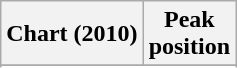<table class="wikitable sortable">
<tr>
<th align="left">Chart (2010)</th>
<th align="left">Peak<br>position</th>
</tr>
<tr>
</tr>
<tr>
</tr>
<tr>
</tr>
<tr>
</tr>
</table>
